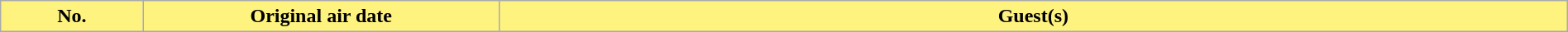<table class="wikitable plainrowheaders" border="1" style="width:100%;">
<tr>
<th style="background:#FFF380; width:4%;"><abbr>No.</abbr></th>
<th style="background:#FFF380; width:10%;">Original air date</th>
<th style="background:#FFF380; width:30%;">Guest(s)<br>












</th>
</tr>
</table>
